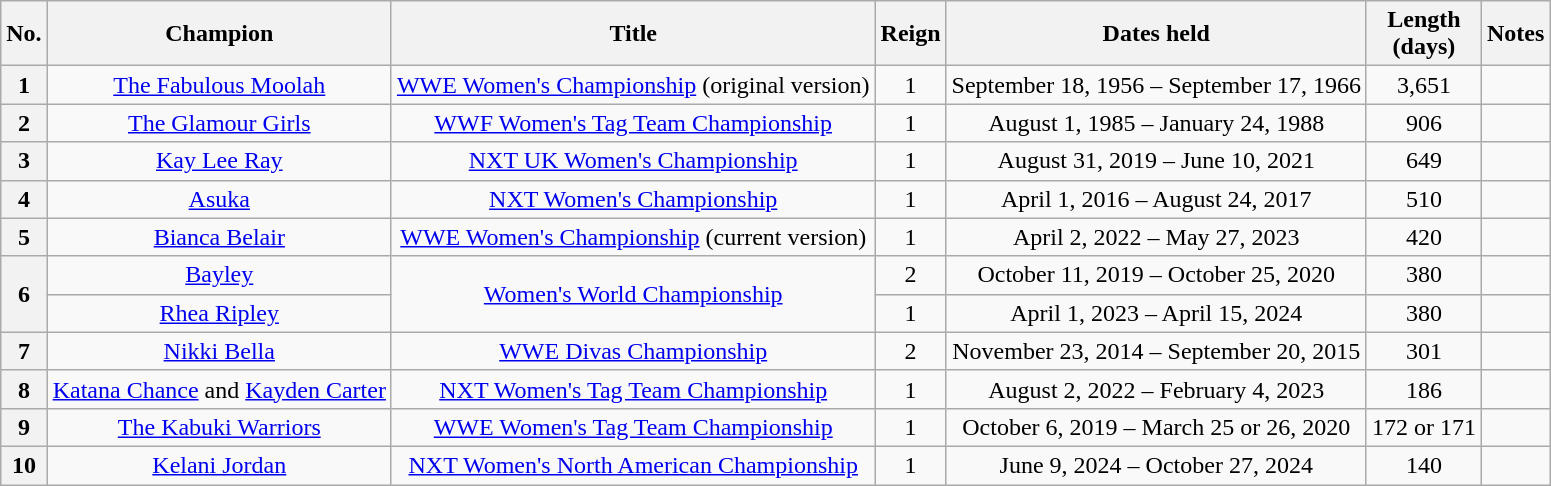<table class="wikitable sortable" style="text-align: center">
<tr>
<th>No.</th>
<th>Champion</th>
<th>Title</th>
<th>Reign</th>
<th>Dates held</th>
<th>Length<br>(days)</th>
<th>Notes</th>
</tr>
<tr>
<th>1</th>
<td><a href='#'>The Fabulous Moolah</a></td>
<td><a href='#'>WWE Women's Championship</a> (original version)</td>
<td>1</td>
<td>September 18, 1956 – September 17, 1966</td>
<td>3,651</td>
<td style="text-align:left"></td>
</tr>
<tr>
<th>2</th>
<td><a href='#'>The Glamour Girls</a><br></td>
<td><a href='#'>WWF Women's Tag Team Championship</a></td>
<td>1</td>
<td>August 1, 1985 – January 24, 1988</td>
<td>906</td>
<td></td>
</tr>
<tr>
<th>3</th>
<td><a href='#'>Kay Lee Ray</a></td>
<td><a href='#'>NXT UK Women's Championship</a></td>
<td>1</td>
<td>August 31, 2019 – June 10, 2021</td>
<td>649</td>
<td style="text-align:left"></td>
</tr>
<tr>
<th>4</th>
<td><a href='#'>Asuka</a></td>
<td><a href='#'>NXT Women's Championship</a></td>
<td>1</td>
<td>April 1, 2016 – August 24, 2017</td>
<td>510</td>
<td style="text-align:left"></td>
</tr>
<tr>
<th>5</th>
<td><a href='#'>Bianca Belair</a></td>
<td><a href='#'>WWE Women's Championship</a> (current version)</td>
<td>1</td>
<td>April 2, 2022 – May 27, 2023</td>
<td>420</td>
<td style="text-align:left"></td>
</tr>
<tr>
<th rowspan="2">6</th>
<td><a href='#'>Bayley</a></td>
<td rowspan="2"><a href='#'>Women's World Championship</a></td>
<td>2</td>
<td>October 11, 2019 – October 25, 2020</td>
<td>380</td>
<td style="text-align:left"></td>
</tr>
<tr>
<td><a href='#'>Rhea Ripley</a></td>
<td>1</td>
<td>April 1, 2023 – April 15, 2024</td>
<td>380</td>
<td style="text-align:left"></td>
</tr>
<tr>
<th>7</th>
<td><a href='#'>Nikki Bella</a></td>
<td><a href='#'>WWE Divas Championship</a></td>
<td>2</td>
<td>November 23, 2014 – September 20, 2015</td>
<td>301</td>
<td style="text-align:left"></td>
</tr>
<tr>
<th>8</th>
<td><a href='#'>Katana Chance</a> and <a href='#'>Kayden Carter</a></td>
<td><a href='#'>NXT Women's Tag Team Championship</a></td>
<td>1</td>
<td>August 2, 2022 – February 4, 2023</td>
<td>186</td>
<td></td>
</tr>
<tr>
<th>9</th>
<td><a href='#'>The Kabuki Warriors</a><br></td>
<td><a href='#'>WWE Women's Tag Team Championship</a></td>
<td>1</td>
<td>October 6, 2019 – March 25 or 26, 2020</td>
<td>172 or 171</td>
<td style="text-align:left"></td>
</tr>
<tr>
<th>10</th>
<td><a href='#'>Kelani Jordan</a></td>
<td><a href='#'>NXT Women's North American Championship</a></td>
<td>1</td>
<td>June 9, 2024 – October 27, 2024</td>
<td>140</td>
<td style="text-align:left"></td>
</tr>
</table>
